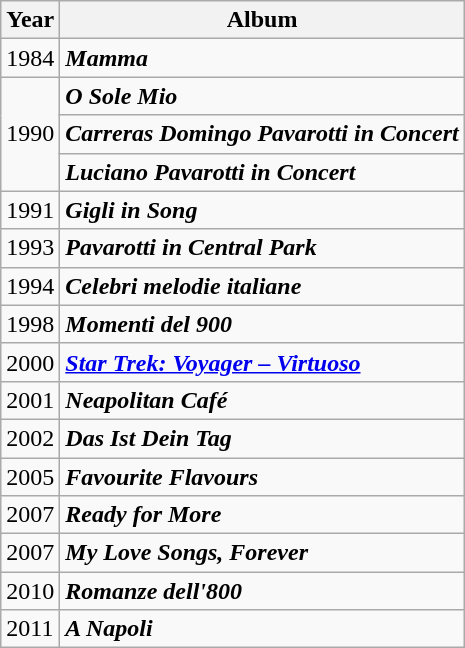<table class="wikitable sortable">
<tr>
<th>Year</th>
<th>Album</th>
</tr>
<tr>
<td>1984</td>
<td><strong><em>Mamma</em></strong><br></td>
</tr>
<tr>
<td rowspan="3">1990</td>
<td><strong><em>O Sole Mio</em></strong><br></td>
</tr>
<tr>
<td><strong><em>Carreras Domingo Pavarotti in Concert</em></strong><br></td>
</tr>
<tr>
<td><strong><em>Luciano Pavarotti in Concert</em></strong><br></td>
</tr>
<tr>
<td>1991</td>
<td><strong><em>Gigli in Song</em></strong><br></td>
</tr>
<tr>
<td>1993</td>
<td><strong><em>Pavarotti in Central Park</em></strong><br></td>
</tr>
<tr>
<td>1994</td>
<td><strong><em>Celebri melodie italiane</em></strong><br></td>
</tr>
<tr>
<td>1998</td>
<td><strong><em>Momenti del 900</em></strong><br></td>
</tr>
<tr>
<td>2000</td>
<td><strong><em><a href='#'>Star Trek: Voyager – Virtuoso</a></em></strong><br></td>
</tr>
<tr>
<td>2001</td>
<td><strong><em>Neapolitan Café</em></strong><br></td>
</tr>
<tr>
<td>2002</td>
<td><strong><em>Das Ist Dein Tag</em></strong><br></td>
</tr>
<tr>
<td>2005</td>
<td><strong><em>Favourite Flavours</em></strong><br></td>
</tr>
<tr>
<td>2007</td>
<td><strong><em>Ready for More</em></strong><br></td>
</tr>
<tr>
<td>2007</td>
<td><strong><em>My Love Songs, Forever</em></strong><br></td>
</tr>
<tr>
<td>2010</td>
<td><strong><em>Romanze dell'800</em></strong><br></td>
</tr>
<tr>
<td>2011</td>
<td><strong><em>A Napoli</em></strong><br></td>
</tr>
</table>
